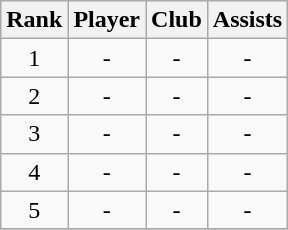<table class="wikitable" style="text-align: left;">
<tr>
<th>Rank</th>
<th>Player</th>
<th>Club</th>
<th>Assists</th>
</tr>
<tr>
<td rowspan=1 align=center>1</td>
<td align=center>-</td>
<td align=center>-</td>
<td rowspan=1 align=center>-</td>
</tr>
<tr>
<td rowspan=1 align=center>2</td>
<td align=center>-</td>
<td align=center>-</td>
<td rowspan=1 align=center>-</td>
</tr>
<tr>
<td rowspan=1 align=center>3</td>
<td align=center>-</td>
<td align=center>-</td>
<td rowspan=1 align=center>-</td>
</tr>
<tr>
<td rowspan=1 align=center>4</td>
<td align=center>-</td>
<td align=center>-</td>
<td rowspan=1 align=center>-</td>
</tr>
<tr>
<td rowspan=1 align=center>5</td>
<td align=center>-</td>
<td align=center>-</td>
<td rowspan=1 align=center>-</td>
</tr>
<tr>
</tr>
</table>
